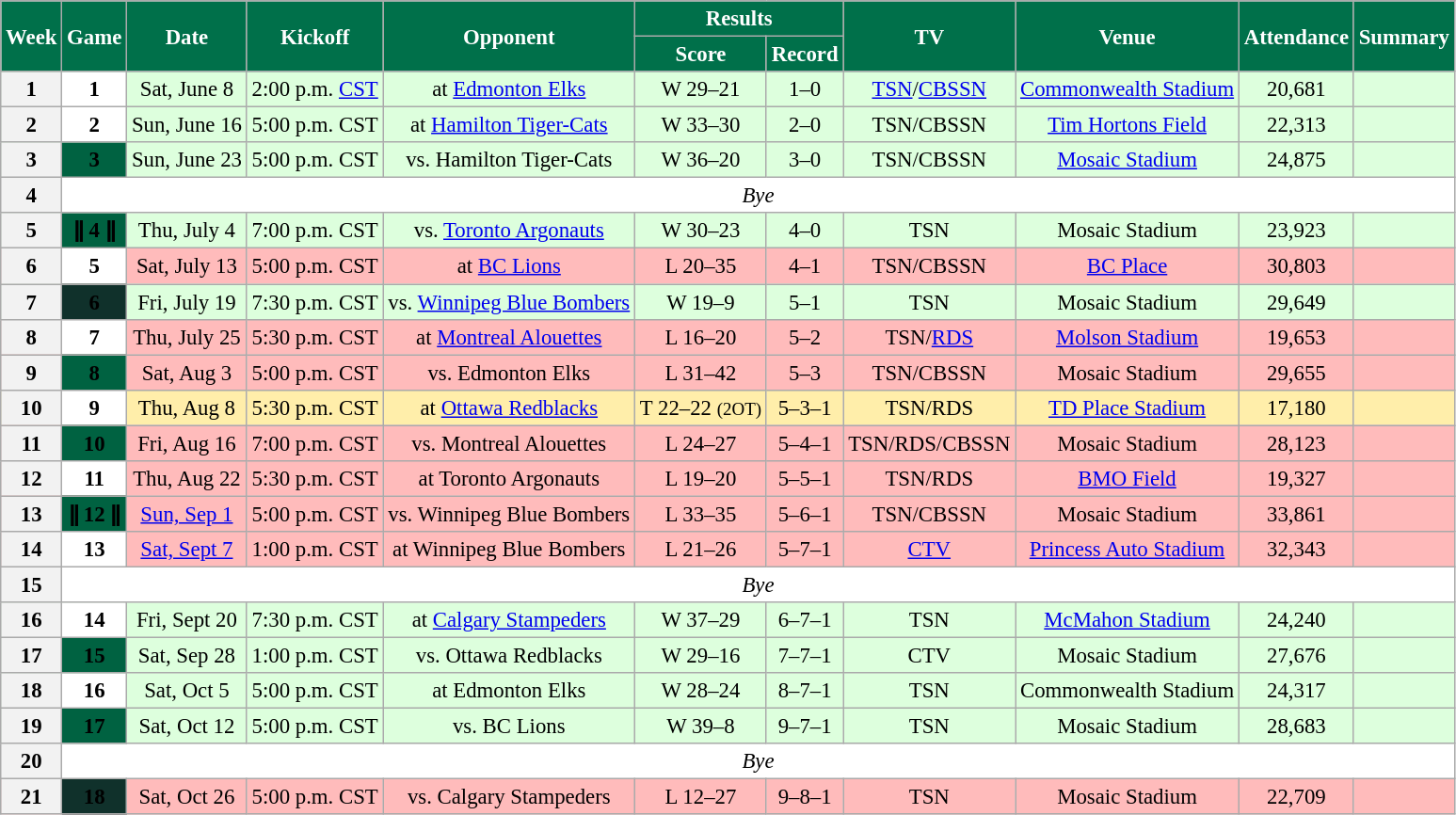<table class="wikitable" style="font-size: 95%;">
<tr>
<th style="background:#00704A;color:White;" rowspan=2>Week</th>
<th style="background:#00704A;color:White;" rowspan=2>Game</th>
<th style="background:#00704A;color:White;" rowspan=2>Date</th>
<th style="background:#00704A;color:White;" rowspan=2>Kickoff</th>
<th style="background:#00704A;color:White;" rowspan=2>Opponent</th>
<th style="background:#00704A;color:White;" colspan=2>Results</th>
<th style="background:#00704A;color:White;" rowspan=2>TV</th>
<th style="background:#00704A;color:White;" rowspan=2>Venue</th>
<th style="background:#00704A;color:White;" rowspan=2>Attendance</th>
<th style="background:#00704A;color:White;" rowspan=2>Summary</th>
</tr>
<tr>
<th style="background:#00704A;color:White;">Score</th>
<th style="background:#00704A;color:White;">Record</th>
</tr>
<tr align="center" bgcolor="#ddffdd">
<th align="center"><strong>1</strong></th>
<th style="text-align:center; background:white;"><span><strong>1</strong></span></th>
<td align="center">Sat, June 8</td>
<td align="center">2:00 p.m. <a href='#'>CST</a> </td>
<td align="center">at <a href='#'>Edmonton Elks</a></td>
<td align="center">W 29–21</td>
<td align="center">1–0</td>
<td align="center"><a href='#'>TSN</a>/<a href='#'>CBSSN</a></td>
<td align="center"><a href='#'>Commonwealth Stadium</a></td>
<td align="center">20,681</td>
<td align="center"></td>
</tr>
<tr align="center" bgcolor="#ddffdd">
<th align="center"><strong>2</strong></th>
<th style="text-align:center; background:white;"><span><strong>2</strong></span></th>
<td align="center">Sun, June 16</td>
<td align="center">5:00 p.m. CST</td>
<td align="center">at <a href='#'>Hamilton Tiger-Cats</a></td>
<td align="center">W 33–30</td>
<td align="center">2–0</td>
<td align="center">TSN/CBSSN</td>
<td align="center"><a href='#'>Tim Hortons Field</a></td>
<td align="center">22,313</td>
<td align="center"></td>
</tr>
<tr align="center" bgcolor="#ddffdd">
<th align="center"><strong>3</strong></th>
<th style="text-align:center; background:#006241;"><span><strong>3</strong></span></th>
<td align="center">Sun, June 23</td>
<td align="center">5:00 p.m. CST</td>
<td align="center">vs. Hamilton Tiger-Cats</td>
<td align="center">W 36–20</td>
<td align="center">3–0</td>
<td align="center">TSN/CBSSN</td>
<td align="center"><a href='#'>Mosaic Stadium</a></td>
<td align="center">24,875</td>
<td align="center"></td>
</tr>
<tr align="center" bgcolor="#ffffff">
<th align="center"><strong>4</strong></th>
<td colspan=10 align="center" valign="middle"><em>Bye</em></td>
</tr>
<tr align="center" bgcolor="#ddffdd">
<th align="center"><strong>5</strong></th>
<th style="text-align:center; background:#006241;"><span><strong>ǁ 4 ǁ</strong></span></th>
<td align="center">Thu, July 4</td>
<td align="center">7:00 p.m. CST</td>
<td align="center">vs. <a href='#'>Toronto Argonauts</a></td>
<td align="center">W 30–23</td>
<td align="center">4–0</td>
<td align="center">TSN</td>
<td align="center">Mosaic Stadium</td>
<td align="center">23,923</td>
<td align="center"></td>
</tr>
<tr align="center" bgcolor="#ffbbbb">
<th align="center"><strong>6</strong></th>
<th style="text-align:center; background:white;"><span><strong>5</strong></span></th>
<td align="center">Sat, July 13</td>
<td align="center">5:00 p.m. CST</td>
<td align="center">at <a href='#'>BC Lions</a></td>
<td align="center">L 20–35</td>
<td align="center">4–1</td>
<td align="center">TSN/CBSSN</td>
<td align="center"><a href='#'>BC Place</a></td>
<td align="center">30,803</td>
<td align="center"></td>
</tr>
<tr align="center" bgcolor="#ddffdd">
<th align="center"><strong>7</strong></th>
<th style="text-align:center; background:#10312B;"><span><strong>6</strong></span></th>
<td align="center">Fri, July 19</td>
<td align="center">7:30 p.m. CST</td>
<td align="center">vs. <a href='#'>Winnipeg Blue Bombers</a></td>
<td align="center">W 19–9</td>
<td align="center">5–1</td>
<td align="center">TSN</td>
<td align="center">Mosaic Stadium</td>
<td align="center">29,649</td>
<td align="center"></td>
</tr>
<tr align="center" bgcolor="#ffbbbb">
<th align="center"><strong>8</strong></th>
<th style="text-align:center; background:white;"><span><strong>7</strong></span></th>
<td align="center">Thu, July 25</td>
<td align="center">5:30 p.m. CST</td>
<td align="center">at <a href='#'>Montreal Alouettes</a></td>
<td align="center">L 16–20</td>
<td align="center">5–2</td>
<td align="center">TSN/<a href='#'>RDS</a></td>
<td align="center"><a href='#'>Molson Stadium</a></td>
<td align="center">19,653</td>
<td align="center"></td>
</tr>
<tr align="center" bgcolor="#ffbbbb">
<th align="center"><strong>9</strong></th>
<th style="text-align:center; background:#006241;"><span><strong>8</strong></span></th>
<td align="center">Sat, Aug 3</td>
<td align="center">5:00 p.m. CST</td>
<td align="center">vs. Edmonton Elks</td>
<td align="center">L 31–42</td>
<td align="center">5–3</td>
<td align="center">TSN/CBSSN</td>
<td align="center">Mosaic Stadium</td>
<td align="center">29,655</td>
<td align="center"></td>
</tr>
<tr align="center" bgcolor="#ffeeaa">
<th align="center"><strong>10</strong></th>
<th style="text-align:center; background:white;"><span><strong>9</strong></span></th>
<td align="center">Thu, Aug 8</td>
<td align="center">5:30 p.m. CST</td>
<td align="center">at <a href='#'>Ottawa Redblacks</a></td>
<td align="center">T 22–22 <small>(2OT)</small></td>
<td align="center">5–3–1</td>
<td align="center">TSN/RDS</td>
<td align="center"><a href='#'>TD Place Stadium</a></td>
<td align="center">17,180</td>
<td align="center"></td>
</tr>
<tr align="center" bgcolor="#ffbbbb">
<th align="center"><strong>11</strong></th>
<th style="text-align:center; background:#006241;"><span><strong>10</strong></span></th>
<td align="center">Fri, Aug 16</td>
<td align="center">7:00 p.m. CST</td>
<td align="center">vs. Montreal Alouettes</td>
<td align="center">L 24–27</td>
<td align="center">5–4–1</td>
<td align="center">TSN/RDS/CBSSN</td>
<td align="center">Mosaic Stadium</td>
<td align="center">28,123</td>
<td align="center"></td>
</tr>
<tr align="center" bgcolor="#ffbbbb">
<th align="center"><strong>12</strong></th>
<th style="text-align:center; background:white;"><span><strong>11</strong></span></th>
<td align="center">Thu, Aug 22</td>
<td align="center">5:30 p.m. CST</td>
<td align="center">at Toronto Argonauts</td>
<td align="center">L 19–20</td>
<td align="center">5–5–1</td>
<td align="center">TSN/RDS</td>
<td align="center"><a href='#'>BMO Field</a></td>
<td align="center">19,327</td>
<td align="center"></td>
</tr>
<tr align="center" bgcolor="#ffbbbb">
<th align="center"><strong>13</strong></th>
<th style="text-align:center; background:#006241;"><span><strong>ǁ 12 ǁ</strong></span></th>
<td align="center"><a href='#'>Sun, Sep 1</a></td>
<td align="center">5:00 p.m. CST</td>
<td align="center">vs. Winnipeg Blue Bombers</td>
<td align="center">L 33–35</td>
<td align="center">5–6–1</td>
<td align="center">TSN/CBSSN</td>
<td align="center">Mosaic Stadium</td>
<td align="center">33,861</td>
<td align="center"></td>
</tr>
<tr align="center" bgcolor="#ffbbbb">
<th align="center"><strong>14</strong></th>
<th style="text-align:center; background:white;"><span><strong>13</strong></span></th>
<td align="center"><a href='#'>Sat, Sept 7</a></td>
<td align="center">1:00 p.m. CST</td>
<td align="center">at Winnipeg Blue Bombers</td>
<td align="center">L 21–26</td>
<td align="center">5–7–1</td>
<td align="center"><a href='#'>CTV</a></td>
<td align="center"><a href='#'>Princess Auto Stadium</a></td>
<td align="center">32,343</td>
<td align="center"></td>
</tr>
<tr align="center" bgcolor="#ffffff">
<th align="center"><strong>15</strong></th>
<td colspan=10 align="center" valign="middle"><em>Bye</em></td>
</tr>
<tr align="center" bgcolor="#ddffdd">
<th align="center"><strong>16</strong></th>
<th style="text-align:center; background:white;"><span><strong>14</strong></span></th>
<td align="center">Fri, Sept 20</td>
<td align="center">7:30 p.m. CST</td>
<td align="center">at <a href='#'>Calgary Stampeders</a></td>
<td align="center">W 37–29</td>
<td align="center">6–7–1</td>
<td align="center">TSN</td>
<td align="center"><a href='#'>McMahon Stadium</a></td>
<td align="center">24,240</td>
<td align="center"></td>
</tr>
<tr align="center" bgcolor="#ddffdd">
<th align="center"><strong>17</strong></th>
<th style="text-align:center; background:#006241;"><span><strong>15</strong></span></th>
<td align="center">Sat, Sep 28</td>
<td align="center">1:00 p.m. CST</td>
<td align="center">vs. Ottawa Redblacks</td>
<td align="center">W 29–16</td>
<td align="center">7–7–1</td>
<td align="center">CTV</td>
<td align="center">Mosaic Stadium</td>
<td align="center">27,676</td>
<td align="center"></td>
</tr>
<tr align="center" bgcolor="#ddffdd">
<th align="center"><strong>18</strong></th>
<th style="text-align:center; background:white;"><span><strong>16</strong></span></th>
<td align="center">Sat, Oct 5</td>
<td align="center">5:00 p.m. CST</td>
<td align="center">at Edmonton Elks</td>
<td align="center">W 28–24</td>
<td align="center">8–7–1</td>
<td align="center">TSN</td>
<td align="center">Commonwealth Stadium</td>
<td align="center">24,317</td>
<td align="center"></td>
</tr>
<tr align="center" bgcolor="#ddffdd">
<th align="center"><strong>19</strong></th>
<th style="text-align:center; background:#006241;"><span><strong>17</strong></span></th>
<td align="center">Sat, Oct 12</td>
<td align="center">5:00 p.m. CST</td>
<td align="center">vs. BC Lions</td>
<td align="center">W 39–8</td>
<td align="center">9–7–1</td>
<td align="center">TSN</td>
<td align="center">Mosaic Stadium</td>
<td align="center">28,683</td>
<td align="center"></td>
</tr>
<tr align="center" bgcolor="#ffffff">
<th align="center"><strong>20</strong></th>
<td colspan=10 align="center" valign="middle"><em>Bye</em></td>
</tr>
<tr align="center" bgcolor="#ffbbbb">
<th align="center"><strong>21</strong></th>
<th style="text-align:center; background:#10312B;"><span><strong>18</strong></span></th>
<td align="center">Sat, Oct 26</td>
<td align="center">5:00 p.m. CST</td>
<td align="center">vs. Calgary Stampeders</td>
<td align="center">L 12–27</td>
<td align="center">9–8–1</td>
<td align="center">TSN</td>
<td align="center">Mosaic Stadium</td>
<td align="center">22,709</td>
<td align="center"></td>
</tr>
</table>
